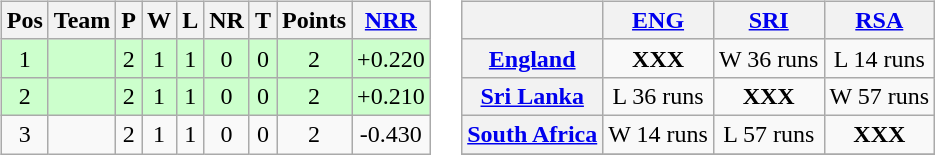<table>
<tr>
<td><br><table class="wikitable">
<tr>
<th>Pos</th>
<th>Team</th>
<th>P</th>
<th>W</th>
<th>L</th>
<th>NR</th>
<th>T</th>
<th>Points</th>
<th><a href='#'>NRR</a></th>
</tr>
<tr align="center" bgcolor="#ccffcc">
<td>1</td>
<td align="left"></td>
<td>2</td>
<td>1</td>
<td>1</td>
<td>0</td>
<td>0</td>
<td>2</td>
<td>+0.220</td>
</tr>
<tr align="center" bgcolor="#ccffcc">
<td>2</td>
<td align="left"></td>
<td>2</td>
<td>1</td>
<td>1</td>
<td>0</td>
<td>0</td>
<td>2</td>
<td>+0.210</td>
</tr>
<tr align="center">
<td>3</td>
<td align="left"></td>
<td>2</td>
<td>1</td>
<td>1</td>
<td>0</td>
<td>0</td>
<td>2</td>
<td>-0.430</td>
</tr>
</table>
</td>
<td><br><table align="center" cellspacing="0" cellpadding="3" style="background-color: #f9f9f9; text-align: center" class="wikitable">
<tr style="background:#F0F0F0;">
<th align="left"> </th>
<th><a href='#'>ENG</a></th>
<th><a href='#'>SRI</a></th>
<th><a href='#'>RSA</a></th>
</tr>
<tr>
<th><a href='#'>England</a></th>
<td><strong>XXX</strong></td>
<td>W 36 runs</td>
<td>L 14 runs</td>
</tr>
<tr>
<th><a href='#'>Sri Lanka</a></th>
<td>L 36 runs</td>
<td><strong>XXX</strong></td>
<td>W 57 runs</td>
</tr>
<tr>
<th><a href='#'>South Africa</a></th>
<td>W 14 runs</td>
<td>L 57 runs</td>
<td><strong>XXX</strong></td>
</tr>
<tr>
</tr>
</table>
</td>
</tr>
<tr>
</tr>
</table>
